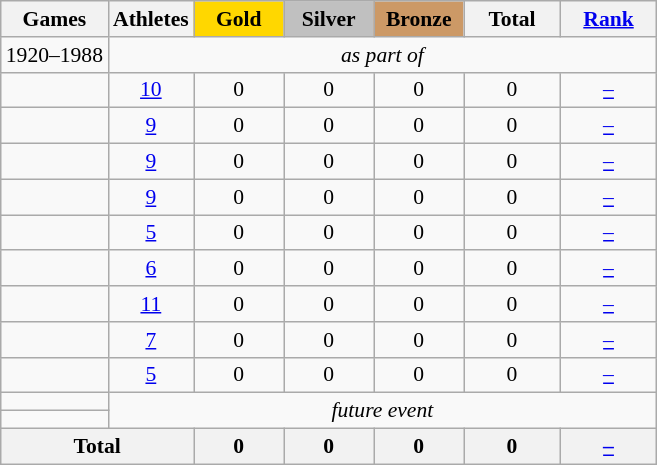<table class="wikitable" style="text-align:center; font-size:90%;">
<tr>
<th>Games</th>
<th>Athletes</th>
<td style="background:gold; width:3.7em; font-weight:bold;">Gold</td>
<td style="background:silver; width:3.7em; font-weight:bold;">Silver</td>
<td style="background:#cc9966; width:3.7em; font-weight:bold;">Bronze</td>
<th style="width:4em; font-weight:bold;">Total</th>
<th style="width:4em; font-weight:bold;"><a href='#'>Rank</a></th>
</tr>
<tr>
<td align=left>1920–1988</td>
<td colspan=6><em>as part of </em></td>
</tr>
<tr>
<td align=left></td>
<td><a href='#'>10</a></td>
<td>0</td>
<td>0</td>
<td>0</td>
<td>0</td>
<td><a href='#'>–</a></td>
</tr>
<tr>
<td align=left></td>
<td><a href='#'>9</a></td>
<td>0</td>
<td>0</td>
<td>0</td>
<td>0</td>
<td><a href='#'>–</a></td>
</tr>
<tr>
<td align=left></td>
<td><a href='#'>9</a></td>
<td>0</td>
<td>0</td>
<td>0</td>
<td>0</td>
<td><a href='#'>–</a></td>
</tr>
<tr>
<td align=left></td>
<td><a href='#'>9</a></td>
<td>0</td>
<td>0</td>
<td>0</td>
<td>0</td>
<td><a href='#'>–</a></td>
</tr>
<tr>
<td align=left></td>
<td><a href='#'>5</a></td>
<td>0</td>
<td>0</td>
<td>0</td>
<td>0</td>
<td><a href='#'>–</a></td>
</tr>
<tr>
<td align=left></td>
<td><a href='#'>6</a></td>
<td>0</td>
<td>0</td>
<td>0</td>
<td>0</td>
<td><a href='#'>–</a></td>
</tr>
<tr>
<td align=left></td>
<td><a href='#'>11</a></td>
<td>0</td>
<td>0</td>
<td>0</td>
<td>0</td>
<td><a href='#'>–</a></td>
</tr>
<tr>
<td align=left></td>
<td><a href='#'>7</a></td>
<td>0</td>
<td>0</td>
<td>0</td>
<td>0</td>
<td><a href='#'>–</a></td>
</tr>
<tr>
<td align=left></td>
<td><a href='#'>5</a></td>
<td>0</td>
<td>0</td>
<td>0</td>
<td>0</td>
<td><a href='#'>–</a></td>
</tr>
<tr>
<td align=left></td>
<td colspan=6; rowspan=2><em>future event</em></td>
</tr>
<tr>
<td align=left></td>
</tr>
<tr>
<th colspan=2>Total</th>
<th>0</th>
<th>0</th>
<th>0</th>
<th>0</th>
<th><a href='#'>–</a></th>
</tr>
</table>
